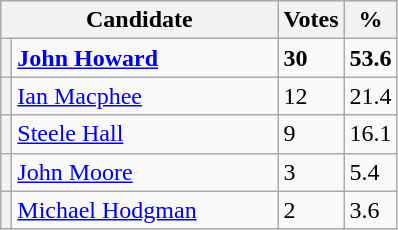<table class="wikitable">
<tr style="background:#e9e9e9;">
<th colspan="2" style="width: 170px">Candidate</th>
<th>Votes</th>
<th>%</th>
</tr>
<tr>
<th></th>
<td style="width: 170px"><strong><a href='#'>John Howard</a></strong></td>
<td><strong>30</strong></td>
<td><strong>53.6</strong></td>
</tr>
<tr>
<th></th>
<td style="width: 170px"><a href='#'>Ian Macphee</a></td>
<td>12</td>
<td>21.4</td>
</tr>
<tr>
<th></th>
<td style="width: 170px"><a href='#'>Steele Hall</a></td>
<td>9</td>
<td>16.1</td>
</tr>
<tr>
<th></th>
<td style="width: 170px"><a href='#'>John Moore</a></td>
<td>3</td>
<td>5.4</td>
</tr>
<tr>
<th></th>
<td style="width: 170px"><a href='#'>Michael Hodgman</a></td>
<td>2</td>
<td>3.6</td>
</tr>
</table>
